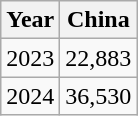<table class="wikitable">
<tr>
<th>Year</th>
<th>China</th>
</tr>
<tr>
<td>2023</td>
<td>22,883</td>
</tr>
<tr>
<td>2024</td>
<td>36,530</td>
</tr>
</table>
